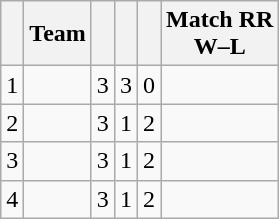<table class="wikitable">
<tr>
<th -Pos></th>
<th>Team</th>
<th Played></th>
<th Won></th>
<th Lost></th>
<th>Match RR <br>W–L</th>
</tr>
<tr>
<td>1</td>
<td><strong></strong></td>
<td>3</td>
<td>3</td>
<td>0</td>
<td></td>
</tr>
<tr>
<td>2</td>
<td></td>
<td>3</td>
<td>1</td>
<td>2</td>
<td></td>
</tr>
<tr>
<td>3</td>
<td></td>
<td>3</td>
<td>1</td>
<td>2</td>
<td></td>
</tr>
<tr>
<td>4</td>
<td></td>
<td>3</td>
<td>1</td>
<td>2</td>
<td></td>
</tr>
</table>
